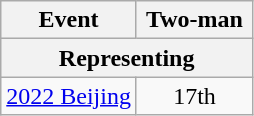<table class="wikitable" style="text-align: center;">
<tr ">
<th>Event</th>
<th style="width:70px;">Two-man</th>
</tr>
<tr>
<th colspan=2>Representing </th>
</tr>
<tr>
<td align=left> <a href='#'>2022 Beijing</a></td>
<td>17th</td>
</tr>
</table>
